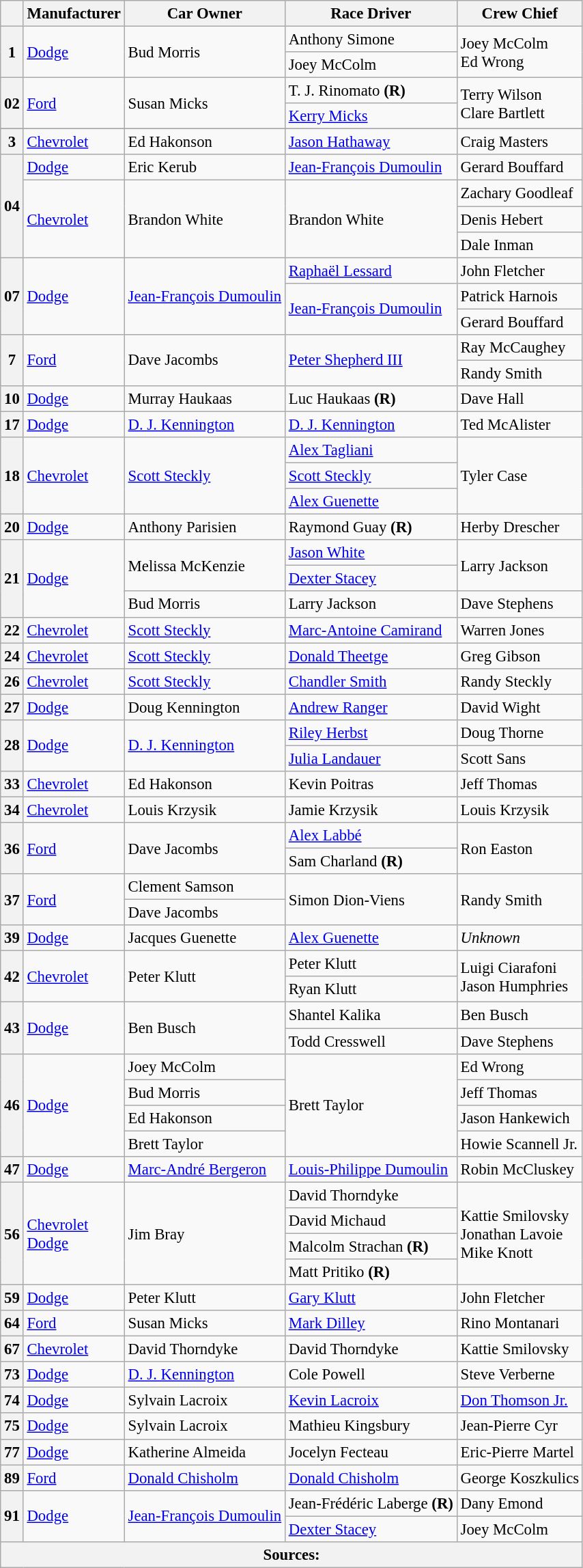<table class="wikitable" style="font-size: 95%;">
<tr>
<th></th>
<th>Manufacturer</th>
<th>Car Owner</th>
<th>Race Driver</th>
<th>Crew Chief</th>
</tr>
<tr>
<th rowspan=2>1</th>
<td rowspan=2><a href='#'>Dodge</a></td>
<td rowspan=2>Bud Morris</td>
<td>Anthony Simone <small></small></td>
<td rowspan=2>Joey McColm <small></small><br>Ed Wrong <small></small></td>
</tr>
<tr>
<td>Joey McColm <small></small></td>
</tr>
<tr>
<th rowspan=2>02</th>
<td rowspan=2><a href='#'>Ford</a></td>
<td rowspan=2>Susan Micks</td>
<td>T. J. Rinomato <strong>(R)</strong> <small></small></td>
<td rowspan=2>Terry Wilson <small></small><br>Clare Bartlett <small></small></td>
</tr>
<tr>
<td><a href='#'>Kerry Micks</a> <small></small></td>
</tr>
<tr>
</tr>
<tr>
<th>3</th>
<td><a href='#'>Chevrolet</a></td>
<td>Ed Hakonson</td>
<td><a href='#'>Jason Hathaway</a></td>
<td>Craig Masters</td>
</tr>
<tr>
<th rowspan="4">04</th>
<td><a href='#'>Dodge</a> <small></small></td>
<td>Eric Kerub <small></small></td>
<td><a href='#'>Jean-François Dumoulin</a> <small></small></td>
<td>Gerard Bouffard <small></small></td>
</tr>
<tr>
<td rowspan="3"><a href='#'>Chevrolet</a> <small></small></td>
<td rowspan="3">Brandon White <small></small></td>
<td rowspan="3">Brandon White <small></small></td>
<td>Zachary Goodleaf <small></small></td>
</tr>
<tr>
<td>Denis Hebert <small></small></td>
</tr>
<tr>
<td>Dale Inman <small></small></td>
</tr>
<tr>
<th rowspan="3">07</th>
<td rowspan="3"><a href='#'>Dodge</a></td>
<td rowspan="3"><a href='#'>Jean-François Dumoulin</a></td>
<td><a href='#'>Raphaël Lessard</a> <small></small></td>
<td>John Fletcher <small></small></td>
</tr>
<tr>
<td rowspan="2"><a href='#'>Jean-François Dumoulin</a> <small></small></td>
<td>Patrick Harnois <small></small></td>
</tr>
<tr>
<td>Gerard Bouffard <small></small></td>
</tr>
<tr>
<th rowspan=2>7</th>
<td rowspan=2><a href='#'>Ford</a></td>
<td rowspan=2>Dave Jacombs</td>
<td rowspan=2><a href='#'>Peter Shepherd III</a> <small></small></td>
<td>Ray McCaughey <small></small></td>
</tr>
<tr>
<td>Randy Smith <small></small></td>
</tr>
<tr>
<th>10</th>
<td><a href='#'>Dodge</a></td>
<td>Murray Haukaas</td>
<td>Luc Haukaas <strong>(R)</strong> <small></small></td>
<td>Dave Hall</td>
</tr>
<tr>
<th>17</th>
<td><a href='#'>Dodge</a></td>
<td><a href='#'>D. J. Kennington</a></td>
<td><a href='#'>D. J. Kennington</a></td>
<td>Ted McAlister</td>
</tr>
<tr>
<th rowspan=3>18</th>
<td rowspan=3><a href='#'>Chevrolet</a></td>
<td rowspan=3><a href='#'>Scott Steckly</a></td>
<td><a href='#'>Alex Tagliani</a> <small></small></td>
<td rowspan=3>Tyler Case</td>
</tr>
<tr>
<td><a href='#'>Scott Steckly</a> <small></small></td>
</tr>
<tr>
<td><a href='#'>Alex Guenette</a> <small></small></td>
</tr>
<tr>
<th>20</th>
<td><a href='#'>Dodge</a></td>
<td>Anthony Parisien</td>
<td>Raymond Guay <strong>(R)</strong> <small></small></td>
<td>Herby Drescher</td>
</tr>
<tr>
<th rowspan="4">21</th>
<td rowspan="4"><a href='#'>Dodge</a></td>
<td rowspan=3>Melissa McKenzie <small></small></td>
<td><a href='#'>Jason White</a> <small></small></td>
<td rowspan="3">Larry Jackson <small></small></td>
</tr>
<tr>
<td><a href='#'>Dexter Stacey</a> <small></small></td>
</tr>
<tr>
<td rowspan="2">Larry Jackson <small></small></td>
</tr>
<tr>
<td>Bud Morris <small></small></td>
<td>Dave Stephens <small></small></td>
</tr>
<tr>
<th>22</th>
<td><a href='#'>Chevrolet</a></td>
<td><a href='#'>Scott Steckly</a></td>
<td><a href='#'>Marc-Antoine Camirand</a></td>
<td>Warren Jones</td>
</tr>
<tr>
<th>24</th>
<td><a href='#'>Chevrolet</a></td>
<td><a href='#'>Scott Steckly</a></td>
<td><a href='#'>Donald Theetge</a></td>
<td>Greg Gibson</td>
</tr>
<tr>
<th>26</th>
<td><a href='#'>Chevrolet</a></td>
<td><a href='#'>Scott Steckly</a></td>
<td><a href='#'>Chandler Smith</a> <small></small></td>
<td>Randy Steckly</td>
</tr>
<tr>
<th>27</th>
<td><a href='#'>Dodge</a></td>
<td>Doug Kennington</td>
<td><a href='#'>Andrew Ranger</a></td>
<td>David Wight</td>
</tr>
<tr>
<th rowspan=2>28</th>
<td rowspan=2><a href='#'>Dodge</a></td>
<td rowspan=2><a href='#'>D. J. Kennington</a></td>
<td><a href='#'>Riley Herbst</a> <small></small></td>
<td>Doug Thorne <small></small></td>
</tr>
<tr>
<td><a href='#'>Julia Landauer</a> <small></small></td>
<td>Scott Sans <small></small></td>
</tr>
<tr>
<th>33</th>
<td><a href='#'>Chevrolet</a></td>
<td>Ed Hakonson</td>
<td>Kevin Poitras <small></small></td>
<td>Jeff Thomas</td>
</tr>
<tr>
<th>34</th>
<td><a href='#'>Chevrolet</a></td>
<td>Louis Krzysik</td>
<td>Jamie Krzysik <small></small></td>
<td>Louis Krzysik</td>
</tr>
<tr>
<th rowspan=2>36</th>
<td rowspan=2><a href='#'>Ford</a></td>
<td rowspan=2>Dave Jacombs</td>
<td><a href='#'>Alex Labbé</a> <small></small></td>
<td rowspan=2>Ron Easton</td>
</tr>
<tr>
<td>Sam Charland <strong>(R)</strong> <small></small></td>
</tr>
<tr>
<th rowspan=2>37</th>
<td rowspan=2><a href='#'>Ford</a></td>
<td>Clement Samson <small></small></td>
<td rowspan=2>Simon Dion-Viens <small></small></td>
<td rowspan=2>Randy Smith</td>
</tr>
<tr>
<td>Dave Jacombs <small></small></td>
</tr>
<tr>
<th>39</th>
<td><a href='#'>Dodge</a></td>
<td>Jacques Guenette</td>
<td><a href='#'>Alex Guenette</a> <small></small></td>
<td><em>Unknown</em></td>
</tr>
<tr>
<th rowspan=2>42</th>
<td rowspan=2><a href='#'>Chevrolet</a></td>
<td rowspan=2>Peter Klutt</td>
<td>Peter Klutt <small></small></td>
<td rowspan=2>Luigi Ciarafoni <small></small><br>Jason Humphries <small></small></td>
</tr>
<tr>
<td>Ryan Klutt <small></small></td>
</tr>
<tr>
<th rowspan=2>43</th>
<td rowspan=2><a href='#'>Dodge</a></td>
<td rowspan=2>Ben Busch</td>
<td>Shantel Kalika <small></small></td>
<td>Ben Busch <small></small></td>
</tr>
<tr>
<td>Todd Cresswell <small></small></td>
<td>Dave Stephens <small></small></td>
</tr>
<tr>
<th rowspan="4">46</th>
<td rowspan="4"><a href='#'>Dodge</a></td>
<td>Joey McColm <small></small></td>
<td rowspan="4">Brett Taylor <small></small></td>
<td>Ed Wrong <small></small></td>
</tr>
<tr>
<td>Bud Morris <small></small></td>
<td>Jeff Thomas <small></small></td>
</tr>
<tr>
<td>Ed Hakonson <small></small></td>
<td>Jason Hankewich <small></small></td>
</tr>
<tr>
<td>Brett Taylor <small></small></td>
<td>Howie Scannell Jr. <small></small></td>
</tr>
<tr>
<th>47</th>
<td><a href='#'>Dodge</a></td>
<td><a href='#'>Marc-André Bergeron</a></td>
<td><a href='#'>Louis-Philippe Dumoulin</a></td>
<td>Robin McCluskey</td>
</tr>
<tr>
<th rowspan=4>56</th>
<td rowspan=4><a href='#'>Chevrolet</a> <small></small> <br> <a href='#'>Dodge</a> <small></small></td>
<td rowspan=4>Jim Bray</td>
<td>David Thorndyke <small></small></td>
<td rowspan=4>Kattie Smilovsky <small></small><br>Jonathan Lavoie <small></small><br>Mike Knott <small></small></td>
</tr>
<tr>
<td>David Michaud <small></small></td>
</tr>
<tr>
<td>Malcolm Strachan <strong>(R)</strong> <small></small></td>
</tr>
<tr>
<td>Matt Pritiko <strong>(R)</strong> <small></small></td>
</tr>
<tr>
<th>59</th>
<td><a href='#'>Dodge</a></td>
<td>Peter Klutt</td>
<td><a href='#'>Gary Klutt</a> <small></small></td>
<td>John Fletcher</td>
</tr>
<tr>
<th>64</th>
<td><a href='#'>Ford</a></td>
<td>Susan Micks</td>
<td><a href='#'>Mark Dilley</a></td>
<td>Rino Montanari</td>
</tr>
<tr>
<th>67</th>
<td><a href='#'>Chevrolet</a></td>
<td>David Thorndyke</td>
<td>David Thorndyke <small></small></td>
<td>Kattie Smilovsky</td>
</tr>
<tr>
<th>73</th>
<td><a href='#'>Dodge</a></td>
<td><a href='#'>D. J. Kennington</a></td>
<td>Cole Powell <small></small></td>
<td>Steve Verberne</td>
</tr>
<tr>
<th>74</th>
<td><a href='#'>Dodge</a></td>
<td>Sylvain Lacroix</td>
<td><a href='#'>Kevin Lacroix</a></td>
<td><a href='#'>Don Thomson Jr.</a></td>
</tr>
<tr>
<th>75</th>
<td><a href='#'>Dodge</a></td>
<td>Sylvain Lacroix</td>
<td>Mathieu Kingsbury <small></small></td>
<td>Jean-Pierre Cyr</td>
</tr>
<tr>
<th>77</th>
<td><a href='#'>Dodge</a></td>
<td>Katherine Almeida</td>
<td>Jocelyn Fecteau <small></small></td>
<td>Eric-Pierre Martel</td>
</tr>
<tr>
<th>89</th>
<td><a href='#'>Ford</a></td>
<td><a href='#'>Donald Chisholm</a></td>
<td><a href='#'>Donald Chisholm</a> <small></small></td>
<td>George Koszkulics</td>
</tr>
<tr>
<th rowspan=2>91</th>
<td rowspan=2><a href='#'>Dodge</a></td>
<td rowspan=2><a href='#'>Jean-François Dumoulin</a></td>
<td>Jean-Frédéric Laberge <strong>(R)</strong> <small></small></td>
<td>Dany Emond <small></small></td>
</tr>
<tr>
<td><a href='#'>Dexter Stacey</a> <small></small></td>
<td>Joey McColm <small></small></td>
</tr>
<tr>
<th colspan=5>Sources:</th>
</tr>
</table>
